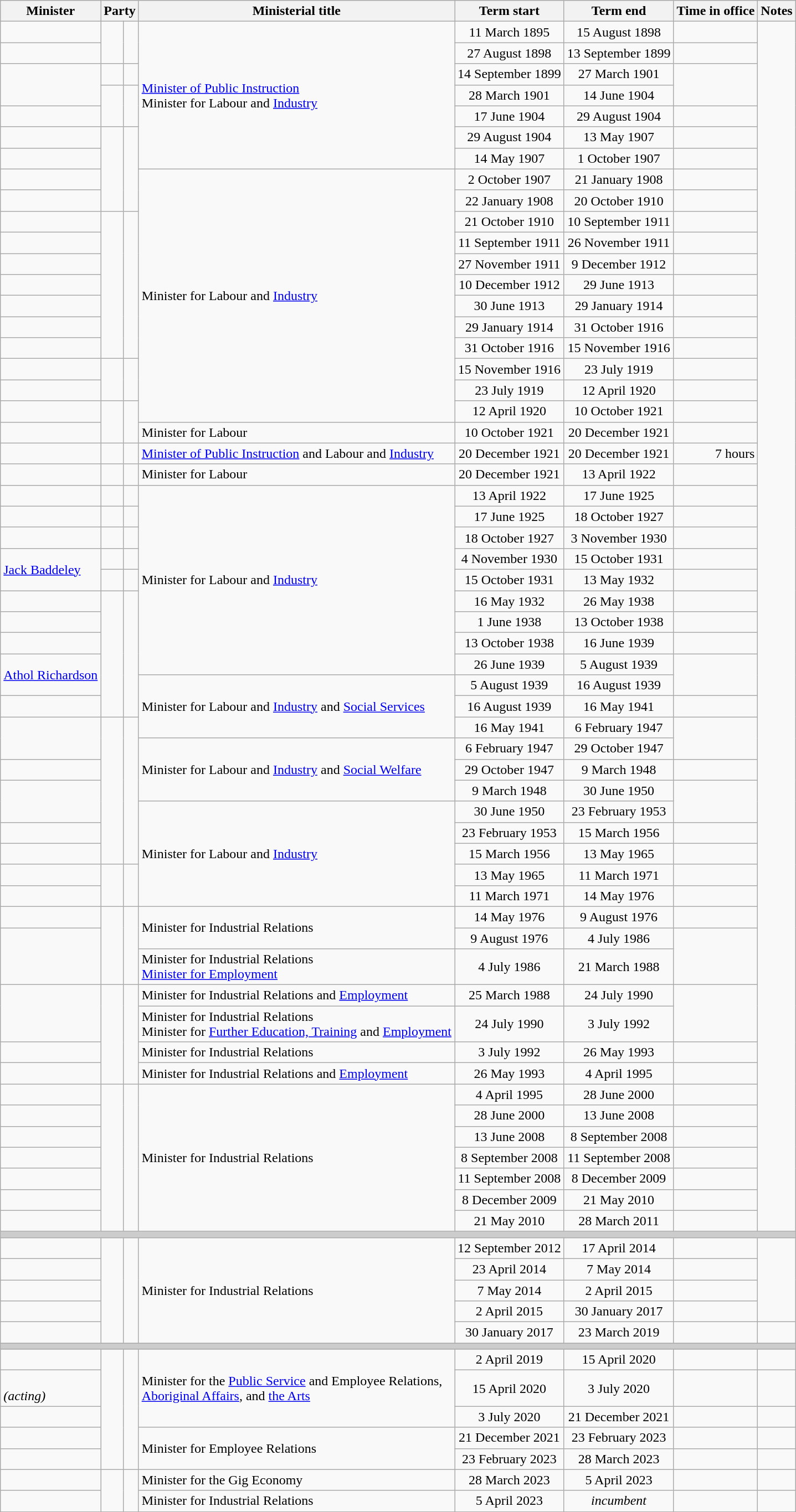<table class="wikitable sortable">
<tr>
<th>Minister</th>
<th colspan="2">Party</th>
<th>Ministerial title</th>
<th>Term start</th>
<th>Term end</th>
<th>Time in office</th>
<th class="unsortable">Notes</th>
</tr>
<tr>
<td></td>
<td rowspan=2 > </td>
<td rowspan=2></td>
<td rowspan=7><a href='#'>Minister of Public Instruction</a><br>Minister for Labour and <a href='#'>Industry</a></td>
<td align="center">11 March 1895</td>
<td align="center">15 August 1898</td>
<td align=right></td>
</tr>
<tr>
<td></td>
<td align="center">27 August 1898</td>
<td align="center">13 September 1899</td>
<td align=right></td>
</tr>
<tr>
<td rowspan="2"></td>
<td> </td>
<td></td>
<td align="center">14 September 1899</td>
<td align="center">27 March 1901</td>
<td rowspan="2" align=right></td>
</tr>
<tr>
<td rowspan="2" > </td>
<td rowspan="2"></td>
<td align="center">28 March 1901</td>
<td align="center">14 June 1904</td>
</tr>
<tr>
<td></td>
<td align="center">17 June 1904</td>
<td align="center">29 August 1904</td>
<td align=right></td>
</tr>
<tr>
<td></td>
<td rowspan="4" > </td>
<td rowspan="4"></td>
<td align="center">29 August 1904</td>
<td align="center">13 May 1907</td>
<td align=right></td>
</tr>
<tr>
<td></td>
<td align="center">14 May 1907</td>
<td align="center">1 October 1907</td>
<td align=right></td>
</tr>
<tr>
<td></td>
<td rowspan="12">Minister for Labour and <a href='#'>Industry</a></td>
<td align="center">2 October 1907</td>
<td align="center">21 January 1908</td>
<td align=right></td>
</tr>
<tr>
<td></td>
<td align="center">22 January 1908</td>
<td align="center">20 October 1910</td>
<td align=right></td>
</tr>
<tr>
<td></td>
<td rowspan="7" > </td>
<td rowspan="7"></td>
<td align="center">21 October 1910</td>
<td align="center">10 September 1911</td>
<td align=right></td>
</tr>
<tr>
<td></td>
<td align="center">11 September 1911</td>
<td align="center">26 November 1911</td>
<td align=right></td>
</tr>
<tr>
<td></td>
<td align="center">27 November 1911</td>
<td align="center">9 December 1912</td>
<td align=right></td>
</tr>
<tr>
<td></td>
<td align="center">10 December 1912</td>
<td align="center">29 June 1913</td>
<td align=right></td>
</tr>
<tr>
<td></td>
<td align="center">30 June 1913</td>
<td align="center">29 January 1914</td>
<td align=right></td>
</tr>
<tr>
<td></td>
<td align="center">29 January 1914</td>
<td align="center">31 October 1916</td>
<td align=right></td>
</tr>
<tr>
<td></td>
<td align="center">31 October 1916</td>
<td align="center">15 November 1916</td>
<td align=right></td>
</tr>
<tr>
<td></td>
<td rowspan="2" > </td>
<td rowspan="2"></td>
<td align="center">15 November 1916</td>
<td align="center">23 July 1919</td>
<td align=right></td>
</tr>
<tr>
<td></td>
<td align="center">23 July 1919</td>
<td align="center">12 April 1920</td>
<td align=right></td>
</tr>
<tr>
<td></td>
<td rowspan="2" > </td>
<td rowspan="2"></td>
<td align="center">12 April 1920</td>
<td align="center">10 October 1921</td>
<td align=right></td>
</tr>
<tr>
<td></td>
<td>Minister for Labour</td>
<td align="center">10 October 1921</td>
<td align="center">20 December 1921</td>
<td align=right></td>
</tr>
<tr>
<td></td>
<td> </td>
<td></td>
<td><a href='#'>Minister of Public Instruction</a> and Labour and <a href='#'>Industry</a></td>
<td align="center">20 December 1921</td>
<td align="center">20 December 1921</td>
<td align="right"> 7 hours</td>
</tr>
<tr>
<td></td>
<td> </td>
<td></td>
<td>Minister for Labour</td>
<td align="center">20 December 1921</td>
<td align="center">13 April 1922</td>
<td align=right></td>
</tr>
<tr>
<td></td>
<td> </td>
<td></td>
<td rowspan="9">Minister for Labour and <a href='#'>Industry</a></td>
<td align="center">13 April 1922</td>
<td align="center">17 June 1925</td>
<td align=right></td>
</tr>
<tr>
<td></td>
<td> </td>
<td></td>
<td align="center">17 June 1925</td>
<td align="center">18 October 1927</td>
<td align=right></td>
</tr>
<tr>
<td></td>
<td> </td>
<td></td>
<td align="center">18 October 1927</td>
<td align="center">3 November 1930</td>
<td align=right></td>
</tr>
<tr>
<td rowspan="2"><a href='#'>Jack Baddeley</a></td>
<td> </td>
<td></td>
<td align="center">4 November 1930</td>
<td align="center">15 October 1931</td>
<td align=right></td>
</tr>
<tr>
<td> </td>
<td></td>
<td align="center">15 October 1931</td>
<td align="center">13 May 1932</td>
<td align=right></td>
</tr>
<tr>
<td></td>
<td rowspan="6" > </td>
<td rowspan="6"></td>
<td align="center">16 May 1932</td>
<td align="center">26 May 1938</td>
<td align=right></td>
</tr>
<tr>
<td></td>
<td align="center">1 June 1938</td>
<td align="center">13 October 1938</td>
<td align=right></td>
</tr>
<tr>
<td></td>
<td align="center">13 October 1938</td>
<td align="center">16 June 1939</td>
<td align=right></td>
</tr>
<tr>
<td rowspan="2"><a href='#'>Athol Richardson</a></td>
<td align="center">26 June 1939</td>
<td align="center">5 August 1939</td>
<td rowspan=2 align=right></td>
</tr>
<tr>
<td rowspan="3">Minister for Labour and <a href='#'>Industry</a> and <a href='#'>Social Services</a></td>
<td align="center">5 August 1939</td>
<td align="center">16 August 1939</td>
</tr>
<tr>
<td></td>
<td align="center">16 August 1939</td>
<td align="center">16 May 1941</td>
<td align=right></td>
</tr>
<tr>
<td rowspan="2"></td>
<td rowspan="7" > </td>
<td rowspan="7"></td>
<td align="center">16 May 1941</td>
<td align="center">6 February 1947</td>
<td rowspan=2 align=right></td>
</tr>
<tr>
<td rowspan="3">Minister for Labour and <a href='#'>Industry</a> and <a href='#'>Social Welfare</a></td>
<td align="center">6 February 1947</td>
<td align="center">29 October 1947</td>
</tr>
<tr>
<td></td>
<td align="center">29 October 1947</td>
<td align="center">9 March 1948</td>
<td align=right></td>
</tr>
<tr>
<td rowspan="2"></td>
<td align="center">9 March 1948</td>
<td align="center">30 June 1950</td>
<td rowspan=2 align=right></td>
</tr>
<tr>
<td rowspan="5">Minister for Labour and <a href='#'>Industry</a></td>
<td align="center">30 June 1950</td>
<td align="center">23 February 1953</td>
</tr>
<tr>
<td></td>
<td align="center">23 February 1953</td>
<td align="center">15 March 1956</td>
<td align=right></td>
</tr>
<tr>
<td></td>
<td align="center">15 March 1956</td>
<td align="center">13 May 1965</td>
<td align=right></td>
</tr>
<tr>
<td></td>
<td rowspan="2" > </td>
<td rowspan="2"></td>
<td align="center">13 May 1965</td>
<td align="center">11 March 1971</td>
<td align=right></td>
</tr>
<tr>
<td></td>
<td align="center">11 March 1971</td>
<td align="center">14 May 1976</td>
<td align=right></td>
</tr>
<tr>
<td></td>
<td rowspan="3" > </td>
<td rowspan="3"></td>
<td rowspan="2">Minister for Industrial Relations</td>
<td align="center">14 May 1976</td>
<td align="center">9 August 1976</td>
<td align=right></td>
</tr>
<tr>
<td rowspan="2"></td>
<td align="center">9 August 1976</td>
<td align="center">4 July 1986</td>
<td rowspan=2 align=right><strong></strong></td>
</tr>
<tr>
<td>Minister for Industrial Relations<br><a href='#'>Minister for Employment</a></td>
<td align="center">4 July 1986</td>
<td align="center">21 March 1988</td>
</tr>
<tr>
<td rowspan="2"></td>
<td rowspan="4" > </td>
<td rowspan="4"></td>
<td>Minister for Industrial Relations and <a href='#'>Employment</a></td>
<td align="center">25 March 1988</td>
<td align="center">24 July 1990</td>
<td rowspan=2 align=right></td>
</tr>
<tr>
<td>Minister for Industrial Relations<br>Minister for <a href='#'>Further Education, Training</a> and <a href='#'>Employment</a></td>
<td align="center">24 July 1990</td>
<td align="center">3 July 1992</td>
</tr>
<tr>
<td></td>
<td>Minister for Industrial Relations</td>
<td align="center">3 July 1992</td>
<td align="center">26 May 1993</td>
<td align=right></td>
</tr>
<tr>
<td></td>
<td>Minister for Industrial Relations and <a href='#'>Employment</a></td>
<td align="center">26 May 1993</td>
<td align="center">4 April 1995</td>
<td align=right></td>
</tr>
<tr>
<td></td>
<td rowspan="7" > </td>
<td rowspan="7"></td>
<td rowspan="7">Minister for Industrial Relations</td>
<td align="center">4 April 1995</td>
<td align="center">28 June 2000</td>
<td align=right></td>
</tr>
<tr>
<td></td>
<td align="center">28 June 2000</td>
<td align="center">13 June 2008</td>
<td align=right></td>
</tr>
<tr>
<td></td>
<td align="center">13 June 2008</td>
<td align="center">8 September 2008</td>
<td align=right></td>
</tr>
<tr>
<td></td>
<td align="center">8 September 2008</td>
<td align="center">11 September 2008</td>
<td align=right></td>
</tr>
<tr>
<td></td>
<td align="center">11 September 2008</td>
<td align="center">8 December 2009</td>
<td align=right></td>
</tr>
<tr>
<td></td>
<td align="center">8 December 2009</td>
<td align="center">21 May 2010</td>
<td align=right></td>
</tr>
<tr>
<td></td>
<td align="center">21 May 2010</td>
<td align="center">28 March 2011</td>
<td align=right></td>
</tr>
<tr class="sortbottom">
<th colspan="8" style="background: #cccccc;"></th>
</tr>
<tr>
<td></td>
<td rowspan="5" > </td>
<td rowspan="5"></td>
<td rowspan="5">Minister for Industrial Relations</td>
<td align="center">12 September 2012</td>
<td align="center">17 April 2014</td>
<td align=right></td>
</tr>
<tr>
<td></td>
<td align="center">23 April 2014</td>
<td align="center">7 May 2014</td>
<td align=right></td>
</tr>
<tr>
<td></td>
<td align="center">7 May 2014</td>
<td align="center">2 April 2015</td>
<td align=right></td>
</tr>
<tr>
<td></td>
<td align="center">2 April 2015</td>
<td align="center">30 January 2017</td>
<td align=right></td>
</tr>
<tr>
<td></td>
<td align="center">30 January 2017</td>
<td align="center">23 March 2019</td>
<td align=right></td>
<td></td>
</tr>
<tr>
<th colspan="8" style="background: #cccccc;"></th>
</tr>
<tr class="sortbottom">
<td></td>
<td rowspan="5" > </td>
<td rowspan="5"></td>
<td rowspan=3>Minister for the <a href='#'>Public Service</a> and Employee Relations,<br><a href='#'>Aboriginal Affairs</a>, and <a href='#'>the Arts</a></td>
<td align=center>2 April 2019</td>
<td align=center>15 April 2020</td>
<td align=right></td>
<td></td>
</tr>
<tr>
<td><em><br>(acting)</em></td>
<td align=center>15 April 2020</td>
<td align=center>3 July 2020</td>
<td align=right></td>
<td></td>
</tr>
<tr>
<td></td>
<td align=center>3 July 2020</td>
<td align=center>21 December 2021</td>
<td align=right></td>
<td></td>
</tr>
<tr>
<td></td>
<td rowspan="2">Minister for Employee Relations</td>
<td align=center>21 December 2021</td>
<td align=center>23 February 2023</td>
<td align=right></td>
<td></td>
</tr>
<tr>
<td></td>
<td align=center>23 February 2023</td>
<td align=center>28 March 2023</td>
<td align=right></td>
<td></td>
</tr>
<tr>
<td></td>
<td rowspan="2" > </td>
<td rowspan="2"></td>
<td>Minister for the Gig Economy</td>
<td align=center>28 March 2023</td>
<td align=center>5 April 2023</td>
<td align=right></td>
<td></td>
</tr>
<tr>
<td></td>
<td>Minister for Industrial Relations</td>
<td align=center>5 April 2023</td>
<td align=center><em>incumbent</em></td>
<td align=right></td>
<td></td>
</tr>
</table>
